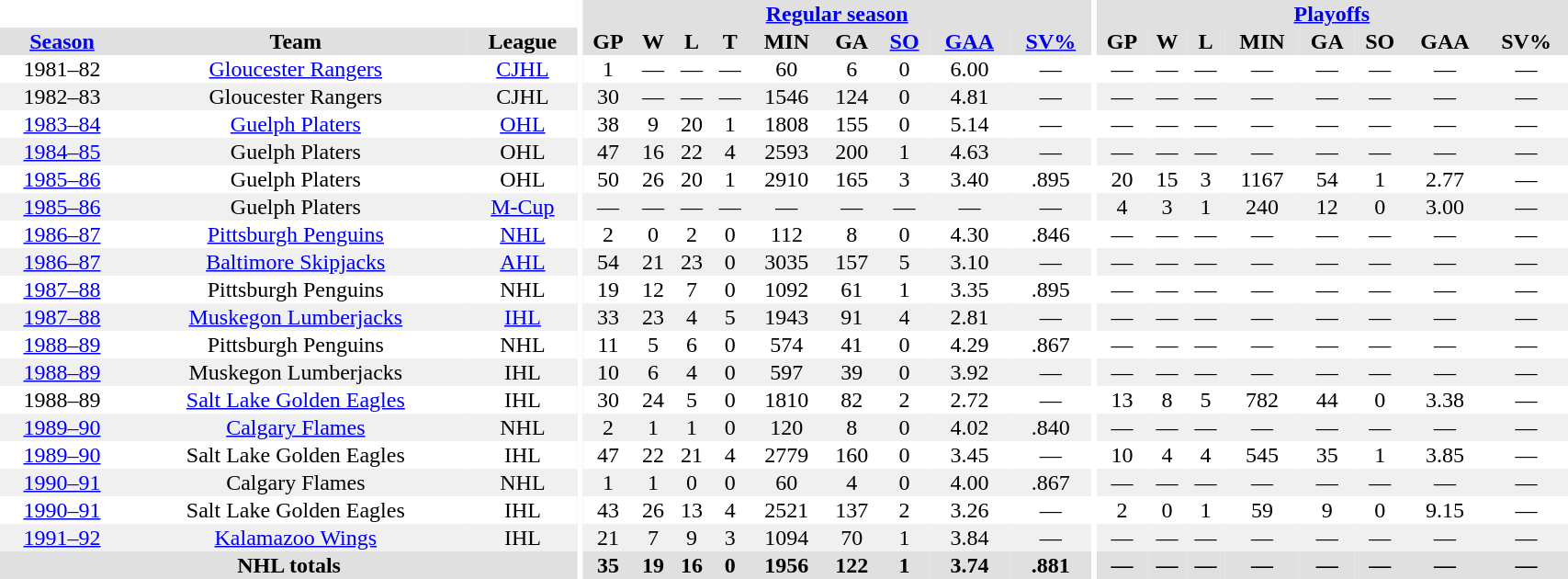<table border="0" cellpadding="1" cellspacing="0" style="width:90%; text-align:center;">
<tr bgcolor="#e0e0e0">
<th colspan="3" bgcolor="#ffffff"></th>
<th rowspan="99" bgcolor="#ffffff"></th>
<th colspan="9" bgcolor="#e0e0e0"><a href='#'>Regular season</a></th>
<th rowspan="99" bgcolor="#ffffff"></th>
<th colspan="8" bgcolor="#e0e0e0"><a href='#'>Playoffs</a></th>
</tr>
<tr bgcolor="#e0e0e0">
<th><a href='#'>Season</a></th>
<th>Team</th>
<th>League</th>
<th>GP</th>
<th>W</th>
<th>L</th>
<th>T</th>
<th>MIN</th>
<th>GA</th>
<th><a href='#'>SO</a></th>
<th><a href='#'>GAA</a></th>
<th><a href='#'>SV%</a></th>
<th>GP</th>
<th>W</th>
<th>L</th>
<th>MIN</th>
<th>GA</th>
<th>SO</th>
<th>GAA</th>
<th>SV%</th>
</tr>
<tr>
<td>1981–82</td>
<td><a href='#'>Gloucester Rangers</a></td>
<td><a href='#'>CJHL</a></td>
<td>1</td>
<td>—</td>
<td>—</td>
<td>—</td>
<td>60</td>
<td>6</td>
<td>0</td>
<td>6.00</td>
<td>—</td>
<td>—</td>
<td>—</td>
<td>—</td>
<td>—</td>
<td>—</td>
<td>—</td>
<td>—</td>
<td>—</td>
</tr>
<tr bgcolor="#f0f0f0">
<td>1982–83</td>
<td>Gloucester Rangers</td>
<td>CJHL</td>
<td>30</td>
<td>—</td>
<td>—</td>
<td>—</td>
<td>1546</td>
<td>124</td>
<td>0</td>
<td>4.81</td>
<td>—</td>
<td>—</td>
<td>—</td>
<td>—</td>
<td>—</td>
<td>—</td>
<td>—</td>
<td>—</td>
<td>—</td>
</tr>
<tr>
<td><a href='#'>1983–84</a></td>
<td><a href='#'>Guelph Platers</a></td>
<td><a href='#'>OHL</a></td>
<td>38</td>
<td>9</td>
<td>20</td>
<td>1</td>
<td>1808</td>
<td>155</td>
<td>0</td>
<td>5.14</td>
<td>—</td>
<td>—</td>
<td>—</td>
<td>—</td>
<td>—</td>
<td>—</td>
<td>—</td>
<td>—</td>
<td>—</td>
</tr>
<tr bgcolor="#f0f0f0">
<td><a href='#'>1984–85</a></td>
<td>Guelph Platers</td>
<td>OHL</td>
<td>47</td>
<td>16</td>
<td>22</td>
<td>4</td>
<td>2593</td>
<td>200</td>
<td>1</td>
<td>4.63</td>
<td>—</td>
<td>—</td>
<td>—</td>
<td>—</td>
<td>—</td>
<td>—</td>
<td>—</td>
<td>—</td>
<td>—</td>
</tr>
<tr>
<td><a href='#'>1985–86</a></td>
<td>Guelph Platers</td>
<td>OHL</td>
<td>50</td>
<td>26</td>
<td>20</td>
<td>1</td>
<td>2910</td>
<td>165</td>
<td>3</td>
<td>3.40</td>
<td>.895</td>
<td>20</td>
<td>15</td>
<td>3</td>
<td>1167</td>
<td>54</td>
<td>1</td>
<td>2.77</td>
<td>—</td>
</tr>
<tr bgcolor="#f0f0f0">
<td><a href='#'>1985–86</a></td>
<td>Guelph Platers</td>
<td><a href='#'>M-Cup</a></td>
<td>—</td>
<td>—</td>
<td>—</td>
<td>—</td>
<td>—</td>
<td>—</td>
<td>—</td>
<td>—</td>
<td>—</td>
<td>4</td>
<td>3</td>
<td>1</td>
<td>240</td>
<td>12</td>
<td>0</td>
<td>3.00</td>
<td>—</td>
</tr>
<tr>
<td><a href='#'>1986–87</a></td>
<td><a href='#'>Pittsburgh Penguins</a></td>
<td><a href='#'>NHL</a></td>
<td>2</td>
<td>0</td>
<td>2</td>
<td>0</td>
<td>112</td>
<td>8</td>
<td>0</td>
<td>4.30</td>
<td>.846</td>
<td>—</td>
<td>—</td>
<td>—</td>
<td>—</td>
<td>—</td>
<td>—</td>
<td>—</td>
<td>—</td>
</tr>
<tr bgcolor="#f0f0f0">
<td><a href='#'>1986–87</a></td>
<td><a href='#'>Baltimore Skipjacks</a></td>
<td><a href='#'>AHL</a></td>
<td>54</td>
<td>21</td>
<td>23</td>
<td>0</td>
<td>3035</td>
<td>157</td>
<td>5</td>
<td>3.10</td>
<td>—</td>
<td>—</td>
<td>—</td>
<td>—</td>
<td>—</td>
<td>—</td>
<td>—</td>
<td>—</td>
<td>—</td>
</tr>
<tr>
<td><a href='#'>1987–88</a></td>
<td>Pittsburgh Penguins</td>
<td>NHL</td>
<td>19</td>
<td>12</td>
<td>7</td>
<td>0</td>
<td>1092</td>
<td>61</td>
<td>1</td>
<td>3.35</td>
<td>.895</td>
<td>—</td>
<td>—</td>
<td>—</td>
<td>—</td>
<td>—</td>
<td>—</td>
<td>—</td>
<td>—</td>
</tr>
<tr bgcolor="#f0f0f0">
<td><a href='#'>1987–88</a></td>
<td><a href='#'>Muskegon Lumberjacks</a></td>
<td><a href='#'>IHL</a></td>
<td>33</td>
<td>23</td>
<td>4</td>
<td>5</td>
<td>1943</td>
<td>91</td>
<td>4</td>
<td>2.81</td>
<td>—</td>
<td>—</td>
<td>—</td>
<td>—</td>
<td>—</td>
<td>—</td>
<td>—</td>
<td>—</td>
<td>—</td>
</tr>
<tr>
<td><a href='#'>1988–89</a></td>
<td>Pittsburgh Penguins</td>
<td>NHL</td>
<td>11</td>
<td>5</td>
<td>6</td>
<td>0</td>
<td>574</td>
<td>41</td>
<td>0</td>
<td>4.29</td>
<td>.867</td>
<td>—</td>
<td>—</td>
<td>—</td>
<td>—</td>
<td>—</td>
<td>—</td>
<td>—</td>
<td>—</td>
</tr>
<tr bgcolor="#f0f0f0">
<td><a href='#'>1988–89</a></td>
<td>Muskegon Lumberjacks</td>
<td>IHL</td>
<td>10</td>
<td>6</td>
<td>4</td>
<td>0</td>
<td>597</td>
<td>39</td>
<td>0</td>
<td>3.92</td>
<td>—</td>
<td>—</td>
<td>—</td>
<td>—</td>
<td>—</td>
<td>—</td>
<td>—</td>
<td>—</td>
<td>—</td>
</tr>
<tr>
<td>1988–89</td>
<td><a href='#'>Salt Lake Golden Eagles</a></td>
<td>IHL</td>
<td>30</td>
<td>24</td>
<td>5</td>
<td>0</td>
<td>1810</td>
<td>82</td>
<td>2</td>
<td>2.72</td>
<td>—</td>
<td>13</td>
<td>8</td>
<td>5</td>
<td>782</td>
<td>44</td>
<td>0</td>
<td>3.38</td>
<td>—</td>
</tr>
<tr bgcolor="#f0f0f0">
<td><a href='#'>1989–90</a></td>
<td><a href='#'>Calgary Flames</a></td>
<td>NHL</td>
<td>2</td>
<td>1</td>
<td>1</td>
<td>0</td>
<td>120</td>
<td>8</td>
<td>0</td>
<td>4.02</td>
<td>.840</td>
<td>—</td>
<td>—</td>
<td>—</td>
<td>—</td>
<td>—</td>
<td>—</td>
<td>—</td>
<td>—</td>
</tr>
<tr>
<td><a href='#'>1989–90</a></td>
<td>Salt Lake Golden Eagles</td>
<td>IHL</td>
<td>47</td>
<td>22</td>
<td>21</td>
<td>4</td>
<td>2779</td>
<td>160</td>
<td>0</td>
<td>3.45</td>
<td>—</td>
<td>10</td>
<td>4</td>
<td>4</td>
<td>545</td>
<td>35</td>
<td>1</td>
<td>3.85</td>
<td>—</td>
</tr>
<tr bgcolor="#f0f0f0">
<td><a href='#'>1990–91</a></td>
<td>Calgary Flames</td>
<td>NHL</td>
<td>1</td>
<td>1</td>
<td>0</td>
<td>0</td>
<td>60</td>
<td>4</td>
<td>0</td>
<td>4.00</td>
<td>.867</td>
<td>—</td>
<td>—</td>
<td>—</td>
<td>—</td>
<td>—</td>
<td>—</td>
<td>—</td>
<td>—</td>
</tr>
<tr>
<td><a href='#'>1990–91</a></td>
<td>Salt Lake Golden Eagles</td>
<td>IHL</td>
<td>43</td>
<td>26</td>
<td>13</td>
<td>4</td>
<td>2521</td>
<td>137</td>
<td>2</td>
<td>3.26</td>
<td>—</td>
<td>2</td>
<td>0</td>
<td>1</td>
<td>59</td>
<td>9</td>
<td>0</td>
<td>9.15</td>
<td>—</td>
</tr>
<tr bgcolor="#f0f0f0">
<td><a href='#'>1991–92</a></td>
<td><a href='#'>Kalamazoo Wings</a></td>
<td>IHL</td>
<td>21</td>
<td>7</td>
<td>9</td>
<td>3</td>
<td>1094</td>
<td>70</td>
<td>1</td>
<td>3.84</td>
<td>—</td>
<td>—</td>
<td>—</td>
<td>—</td>
<td>—</td>
<td>—</td>
<td>—</td>
<td>—</td>
<td>—</td>
</tr>
<tr bgcolor="#e0e0e0">
<th colspan=3>NHL totals</th>
<th>35</th>
<th>19</th>
<th>16</th>
<th>0</th>
<th>1956</th>
<th>122</th>
<th>1</th>
<th>3.74</th>
<th>.881</th>
<th>—</th>
<th>—</th>
<th>—</th>
<th>—</th>
<th>—</th>
<th>—</th>
<th>—</th>
<th>—</th>
</tr>
</table>
